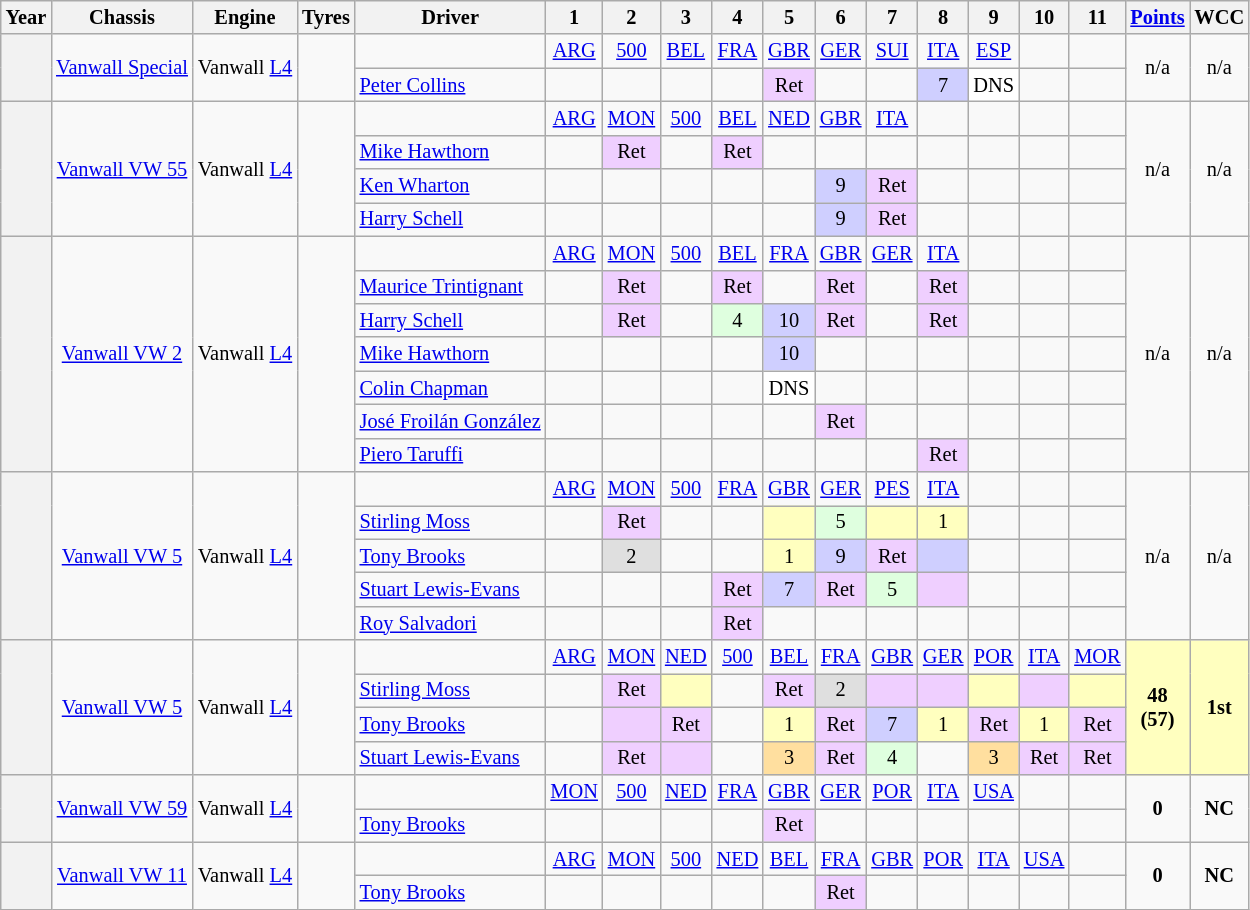<table class="wikitable" style="text-align:center; font-size:85%; clear:both;">
<tr>
<th>Year</th>
<th>Chassis</th>
<th>Engine</th>
<th>Tyres</th>
<th>Driver</th>
<th>1</th>
<th>2</th>
<th>3</th>
<th>4</th>
<th>5</th>
<th>6</th>
<th>7</th>
<th>8</th>
<th>9</th>
<th>10</th>
<th>11</th>
<th><a href='#'>Points</a></th>
<th>WCC</th>
</tr>
<tr>
<th rowspan="2"></th>
<td rowspan="2"><a href='#'>Vanwall Special</a></td>
<td rowspan="2">Vanwall <a href='#'>L4</a></td>
<td rowspan="2"></td>
<td></td>
<td><a href='#'>ARG</a></td>
<td><a href='#'>500</a></td>
<td><a href='#'>BEL</a></td>
<td><a href='#'>FRA</a></td>
<td><a href='#'>GBR</a></td>
<td><a href='#'>GER</a></td>
<td><a href='#'>SUI</a></td>
<td><a href='#'>ITA</a></td>
<td><a href='#'>ESP</a></td>
<td></td>
<td></td>
<td rowspan="2">n/a</td>
<td rowspan="2">n/a</td>
</tr>
<tr>
<td align="left"> <a href='#'>Peter Collins</a></td>
<td></td>
<td></td>
<td></td>
<td></td>
<td style="background:#EFCFFF;">Ret</td>
<td></td>
<td></td>
<td style="background:#CFCFFF;">7</td>
<td style="background:#ffffff;">DNS</td>
<td></td>
<td></td>
</tr>
<tr>
<th rowspan="4"></th>
<td rowspan="4"><a href='#'>Vanwall VW 55</a></td>
<td rowspan="4">Vanwall <a href='#'>L4</a></td>
<td rowspan="4"></td>
<td></td>
<td><a href='#'>ARG</a></td>
<td><a href='#'>MON</a></td>
<td><a href='#'>500</a></td>
<td><a href='#'>BEL</a></td>
<td><a href='#'>NED</a></td>
<td><a href='#'>GBR</a></td>
<td><a href='#'>ITA</a></td>
<td></td>
<td></td>
<td></td>
<td></td>
<td rowspan="4">n/a</td>
<td rowspan="4">n/a</td>
</tr>
<tr>
<td align="left"> <a href='#'>Mike Hawthorn</a></td>
<td></td>
<td style="background:#EFCFFF;">Ret</td>
<td></td>
<td style="background:#EFCFFF;">Ret</td>
<td></td>
<td></td>
<td></td>
<td></td>
<td></td>
<td></td>
<td></td>
</tr>
<tr>
<td align="left"> <a href='#'>Ken Wharton</a></td>
<td></td>
<td></td>
<td></td>
<td></td>
<td></td>
<td style="background:#CFCFFF;">9</td>
<td style="background:#EFCFFF;">Ret</td>
<td></td>
<td></td>
<td></td>
<td></td>
</tr>
<tr>
<td align="left"> <a href='#'>Harry Schell</a></td>
<td></td>
<td></td>
<td></td>
<td></td>
<td></td>
<td style="background:#CFCFFF;">9</td>
<td style="background:#EFCFFF;">Ret</td>
<td></td>
<td></td>
<td></td>
<td></td>
</tr>
<tr>
<th rowspan="7"></th>
<td rowspan="7"><a href='#'>Vanwall VW 2</a></td>
<td rowspan="7">Vanwall <a href='#'>L4</a></td>
<td rowspan="7"></td>
<td></td>
<td><a href='#'>ARG</a></td>
<td><a href='#'>MON</a></td>
<td><a href='#'>500</a></td>
<td><a href='#'>BEL</a></td>
<td><a href='#'>FRA</a></td>
<td><a href='#'>GBR</a></td>
<td><a href='#'>GER</a></td>
<td><a href='#'>ITA</a></td>
<td></td>
<td></td>
<td></td>
<td rowspan="7">n/a</td>
<td rowspan="7">n/a</td>
</tr>
<tr>
<td align="left"> <a href='#'>Maurice Trintignant</a></td>
<td></td>
<td style="background:#EFCFFF;">Ret</td>
<td></td>
<td style="background:#EFCFFF;">Ret</td>
<td></td>
<td style="background:#EFCFFF;">Ret</td>
<td></td>
<td style="background:#EFCFFF;">Ret</td>
<td></td>
<td></td>
<td></td>
</tr>
<tr>
<td align="left"> <a href='#'>Harry Schell</a></td>
<td></td>
<td style="background:#EFCFFF;">Ret</td>
<td></td>
<td style="background:#DFFFDF;">4</td>
<td style="background:#CFCFFF;">10</td>
<td style="background:#EFCFFF;">Ret</td>
<td></td>
<td style="background:#EFCFFF;">Ret</td>
<td></td>
<td></td>
<td></td>
</tr>
<tr>
<td align="left"> <a href='#'>Mike Hawthorn</a></td>
<td></td>
<td></td>
<td></td>
<td></td>
<td style="background:#CFCFFF;">10</td>
<td></td>
<td></td>
<td></td>
<td></td>
<td></td>
<td></td>
</tr>
<tr>
<td align="left"> <a href='#'>Colin Chapman</a></td>
<td></td>
<td></td>
<td></td>
<td></td>
<td style="background:#ffffff;">DNS</td>
<td></td>
<td></td>
<td></td>
<td></td>
<td></td>
<td></td>
</tr>
<tr>
<td align="left"> <a href='#'>José Froilán González</a></td>
<td></td>
<td></td>
<td></td>
<td></td>
<td></td>
<td style="background:#EFCFFF;">Ret</td>
<td></td>
<td></td>
<td></td>
<td></td>
<td></td>
</tr>
<tr>
<td align="left"> <a href='#'>Piero Taruffi</a></td>
<td></td>
<td></td>
<td></td>
<td></td>
<td></td>
<td></td>
<td></td>
<td style="background:#EFCFFF;">Ret</td>
<td></td>
<td></td>
<td></td>
</tr>
<tr>
<th rowspan="5"></th>
<td rowspan="5"><a href='#'>Vanwall VW 5</a></td>
<td rowspan="5">Vanwall <a href='#'>L4</a></td>
<td rowspan="5"></td>
<td></td>
<td><a href='#'>ARG</a></td>
<td><a href='#'>MON</a></td>
<td><a href='#'>500</a></td>
<td><a href='#'>FRA</a></td>
<td><a href='#'>GBR</a></td>
<td><a href='#'>GER</a></td>
<td><a href='#'>PES</a></td>
<td><a href='#'>ITA</a></td>
<td></td>
<td></td>
<td></td>
<td rowspan="5">n/a</td>
<td rowspan="5">n/a</td>
</tr>
<tr>
<td align="left"> <a href='#'>Stirling Moss</a></td>
<td></td>
<td style="background:#EFCFFF;">Ret</td>
<td></td>
<td></td>
<td style="background:#FFFFBF;"></td>
<td style="background:#DFFFDF;">5</td>
<td style="background:#FFFFBF;"></td>
<td style="background:#FFFFBF;">1</td>
<td></td>
<td></td>
<td></td>
</tr>
<tr>
<td align="left"> <a href='#'>Tony Brooks</a></td>
<td></td>
<td style="background:#DFDFDF;">2</td>
<td></td>
<td></td>
<td style="background:#FFFFBF;">1</td>
<td style="background:#CFCFFF;">9</td>
<td style="background:#EFCFFF;">Ret</td>
<td style="background:#CFCFFF;"></td>
<td></td>
<td></td>
<td></td>
</tr>
<tr>
<td align="left"> <a href='#'>Stuart Lewis-Evans</a></td>
<td></td>
<td></td>
<td></td>
<td style="background:#EFCFFF;">Ret</td>
<td style="background:#CFCFFF;">7</td>
<td style="background:#EFCFFF;">Ret</td>
<td style="background:#DFFFDF;">5</td>
<td style="background:#EFCFFF;"></td>
<td></td>
<td></td>
<td></td>
</tr>
<tr>
<td align="left"> <a href='#'>Roy Salvadori</a></td>
<td></td>
<td></td>
<td></td>
<td style="background:#EFCFFF;">Ret</td>
<td></td>
<td></td>
<td></td>
<td></td>
<td></td>
<td></td>
<td></td>
</tr>
<tr>
<th rowspan="4"></th>
<td rowspan="4"><a href='#'>Vanwall VW 5</a></td>
<td rowspan="4">Vanwall <a href='#'>L4</a></td>
<td rowspan="4"></td>
<td></td>
<td><a href='#'>ARG</a></td>
<td><a href='#'>MON</a></td>
<td><a href='#'>NED</a></td>
<td><a href='#'>500</a></td>
<td><a href='#'>BEL</a></td>
<td><a href='#'>FRA</a></td>
<td><a href='#'>GBR</a></td>
<td><a href='#'>GER</a></td>
<td><a href='#'>POR</a></td>
<td><a href='#'>ITA</a></td>
<td><a href='#'>MOR</a></td>
<td rowspan="4" style="background:#FFFFBF;"><strong>48<br>(57)</strong></td>
<td rowspan="4" style="background:#FFFFBF;"><strong>1st</strong></td>
</tr>
<tr>
<td align="left"> <a href='#'>Stirling Moss</a></td>
<td></td>
<td style="background:#EFCFFF;">Ret</td>
<td style="background:#FFFFBF;"></td>
<td></td>
<td style="background:#EFCFFF;">Ret</td>
<td style="background:#DFDFDF;">2</td>
<td style="background:#EFCFFF;"></td>
<td style="background:#EFCFFF;"></td>
<td style="background:#FFFFBF;"></td>
<td style="background:#EFCFFF;"></td>
<td style="background:#FFFFBF;"></td>
</tr>
<tr>
<td align="left"> <a href='#'>Tony Brooks</a></td>
<td></td>
<td style="background:#EFCFFF;"></td>
<td style="background:#EFCFFF;">Ret</td>
<td></td>
<td style="background:#FFFFBF;">1</td>
<td style="background:#EFCFFF;">Ret</td>
<td style="background:#CFCFFF;">7</td>
<td style="background:#FFFFBF;">1</td>
<td style="background:#EFCFFF;">Ret</td>
<td style="background:#FFFFBF;">1</td>
<td style="background:#EFCFFF;">Ret</td>
</tr>
<tr>
<td align="left"> <a href='#'>Stuart Lewis-Evans</a></td>
<td></td>
<td style="background:#EFCFFF;">Ret</td>
<td style="background:#EFCFFF;"></td>
<td></td>
<td style="background:#FFDF9F;">3</td>
<td style="background:#EFCFFF;">Ret</td>
<td style="background:#DFFFDF;">4</td>
<td></td>
<td style="background:#FFDF9F;">3</td>
<td style="background:#EFCFFF;">Ret</td>
<td style="background:#EFCFFF;">Ret</td>
</tr>
<tr>
<th rowspan="2"></th>
<td rowspan="2"><a href='#'>Vanwall VW 59</a></td>
<td rowspan="2">Vanwall <a href='#'>L4</a></td>
<td rowspan="2"></td>
<td></td>
<td><a href='#'>MON</a></td>
<td><a href='#'>500</a></td>
<td><a href='#'>NED</a></td>
<td><a href='#'>FRA</a></td>
<td><a href='#'>GBR</a></td>
<td><a href='#'>GER</a></td>
<td><a href='#'>POR</a></td>
<td><a href='#'>ITA</a></td>
<td><a href='#'>USA</a></td>
<td></td>
<td></td>
<td rowspan="2"><strong>0</strong></td>
<td rowspan="2"><strong>NC</strong></td>
</tr>
<tr>
<td align="left"> <a href='#'>Tony Brooks</a></td>
<td></td>
<td></td>
<td></td>
<td></td>
<td style="background:#EFCFFF;">Ret</td>
<td></td>
<td></td>
<td></td>
<td></td>
<td></td>
<td></td>
</tr>
<tr>
<th rowspan="2"></th>
<td rowspan="2"><a href='#'>Vanwall VW 11</a></td>
<td rowspan="2">Vanwall <a href='#'>L4</a></td>
<td rowspan="2"></td>
<td></td>
<td><a href='#'>ARG</a></td>
<td><a href='#'>MON</a></td>
<td><a href='#'>500</a></td>
<td><a href='#'>NED</a></td>
<td><a href='#'>BEL</a></td>
<td><a href='#'>FRA</a></td>
<td><a href='#'>GBR</a></td>
<td><a href='#'>POR</a></td>
<td><a href='#'>ITA</a></td>
<td><a href='#'>USA</a></td>
<td></td>
<td rowspan="2"><strong>0</strong></td>
<td rowspan="2"><strong>NC</strong></td>
</tr>
<tr>
<td align="left"> <a href='#'>Tony Brooks</a></td>
<td></td>
<td></td>
<td></td>
<td></td>
<td></td>
<td style="background:#EFCFFF;">Ret</td>
<td></td>
<td></td>
<td></td>
<td></td>
<td></td>
</tr>
</table>
